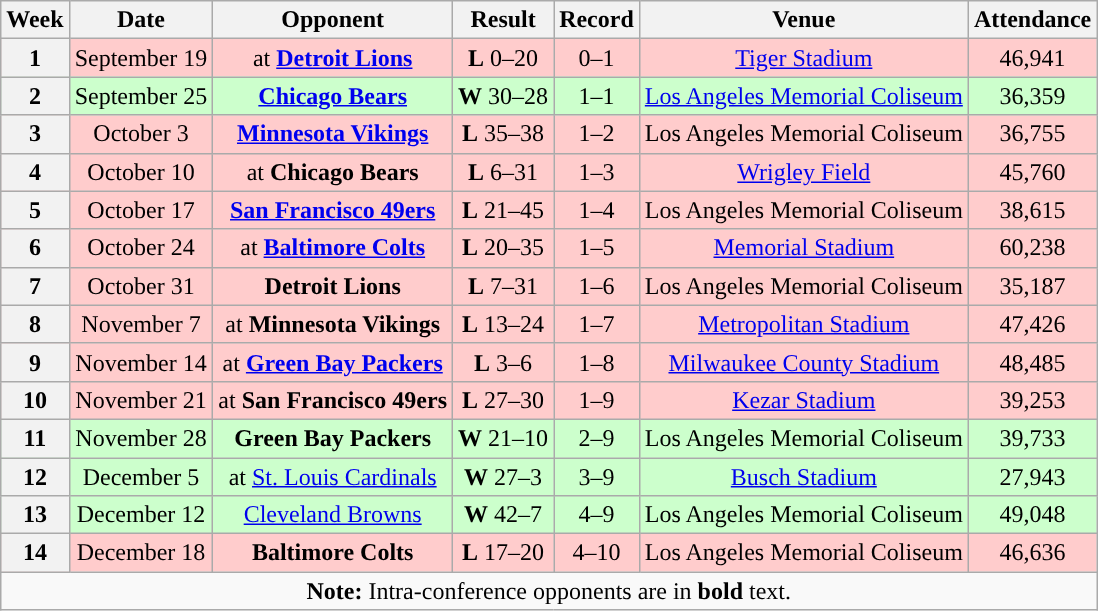<table class="wikitable" style="text-align:center">
<tr>
<th>Week</th>
<th>Date</th>
<th>Opponent</th>
<th>Result</th>
<th>Record</th>
<th>Venue</th>
<th>Attendance</th>
</tr>
<tr style="background:#fcc">
<th>1</th>
<td>September 19</td>
<td>at <strong><a href='#'>Detroit Lions</a></strong></td>
<td><strong>L</strong> 0–20</td>
<td>0–1</td>
<td><a href='#'>Tiger Stadium</a></td>
<td>46,941</td>
</tr>
<tr style="background:#cfc">
<th>2</th>
<td>September 25</td>
<td><strong><a href='#'>Chicago Bears</a></strong></td>
<td><strong>W</strong> 30–28</td>
<td>1–1</td>
<td><a href='#'>Los Angeles Memorial Coliseum</a></td>
<td>36,359</td>
</tr>
<tr style="background:#fcc">
<th>3</th>
<td>October 3</td>
<td><strong><a href='#'>Minnesota Vikings</a></strong></td>
<td><strong>L</strong> 35–38</td>
<td>1–2</td>
<td>Los Angeles Memorial Coliseum</td>
<td>36,755</td>
</tr>
<tr style="background:#fcc">
<th>4</th>
<td>October 10</td>
<td>at <strong>Chicago Bears</strong></td>
<td><strong>L</strong> 6–31</td>
<td>1–3</td>
<td><a href='#'>Wrigley Field</a></td>
<td>45,760</td>
</tr>
<tr style="background:#fcc">
<th>5</th>
<td>October 17</td>
<td><strong><a href='#'>San Francisco 49ers</a></strong></td>
<td><strong>L</strong> 21–45</td>
<td>1–4</td>
<td>Los Angeles Memorial Coliseum</td>
<td>38,615</td>
</tr>
<tr style="background:#fcc">
<th>6</th>
<td>October 24</td>
<td>at <strong><a href='#'>Baltimore Colts</a></strong></td>
<td><strong>L</strong> 20–35</td>
<td>1–5</td>
<td><a href='#'>Memorial Stadium</a></td>
<td>60,238</td>
</tr>
<tr style="background:#fcc">
<th>7</th>
<td>October 31</td>
<td><strong>Detroit Lions</strong></td>
<td><strong>L</strong> 7–31</td>
<td>1–6</td>
<td>Los Angeles Memorial Coliseum</td>
<td>35,187</td>
</tr>
<tr style="background:#fcc">
<th>8</th>
<td>November 7</td>
<td>at <strong>Minnesota Vikings</strong></td>
<td><strong>L</strong> 13–24</td>
<td>1–7</td>
<td><a href='#'>Metropolitan Stadium</a></td>
<td>47,426</td>
</tr>
<tr style="background:#fcc">
<th>9</th>
<td>November 14</td>
<td>at <strong><a href='#'>Green Bay Packers</a></strong></td>
<td><strong>L</strong> 3–6</td>
<td>1–8</td>
<td><a href='#'>Milwaukee County Stadium</a></td>
<td>48,485</td>
</tr>
<tr style="background:#fcc">
<th>10</th>
<td>November 21</td>
<td>at <strong>San Francisco 49ers</strong></td>
<td><strong>L</strong> 27–30</td>
<td>1–9</td>
<td><a href='#'>Kezar Stadium</a></td>
<td>39,253</td>
</tr>
<tr style="background:#cfc">
<th>11</th>
<td>November 28</td>
<td><strong>Green Bay Packers</strong></td>
<td><strong>W</strong> 21–10</td>
<td>2–9</td>
<td>Los Angeles Memorial Coliseum</td>
<td>39,733</td>
</tr>
<tr style="background:#cfc">
<th>12</th>
<td>December 5</td>
<td>at <a href='#'>St. Louis Cardinals</a></td>
<td><strong>W</strong> 27–3</td>
<td>3–9</td>
<td><a href='#'>Busch Stadium</a></td>
<td>27,943</td>
</tr>
<tr style="background:#cfc">
<th>13</th>
<td>December 12</td>
<td><a href='#'>Cleveland Browns</a></td>
<td><strong>W</strong> 42–7</td>
<td>4–9</td>
<td>Los Angeles Memorial Coliseum</td>
<td>49,048</td>
</tr>
<tr style="background:#fcc">
<th>14</th>
<td>December 18</td>
<td><strong>Baltimore Colts</strong></td>
<td><strong>L</strong> 17–20</td>
<td>4–10</td>
<td>Los Angeles Memorial Coliseum</td>
<td>46,636</td>
</tr>
<tr>
<td colspan="8"><strong>Note:</strong> Intra-conference opponents are in <strong>bold</strong> text.</td>
</tr>
</table>
